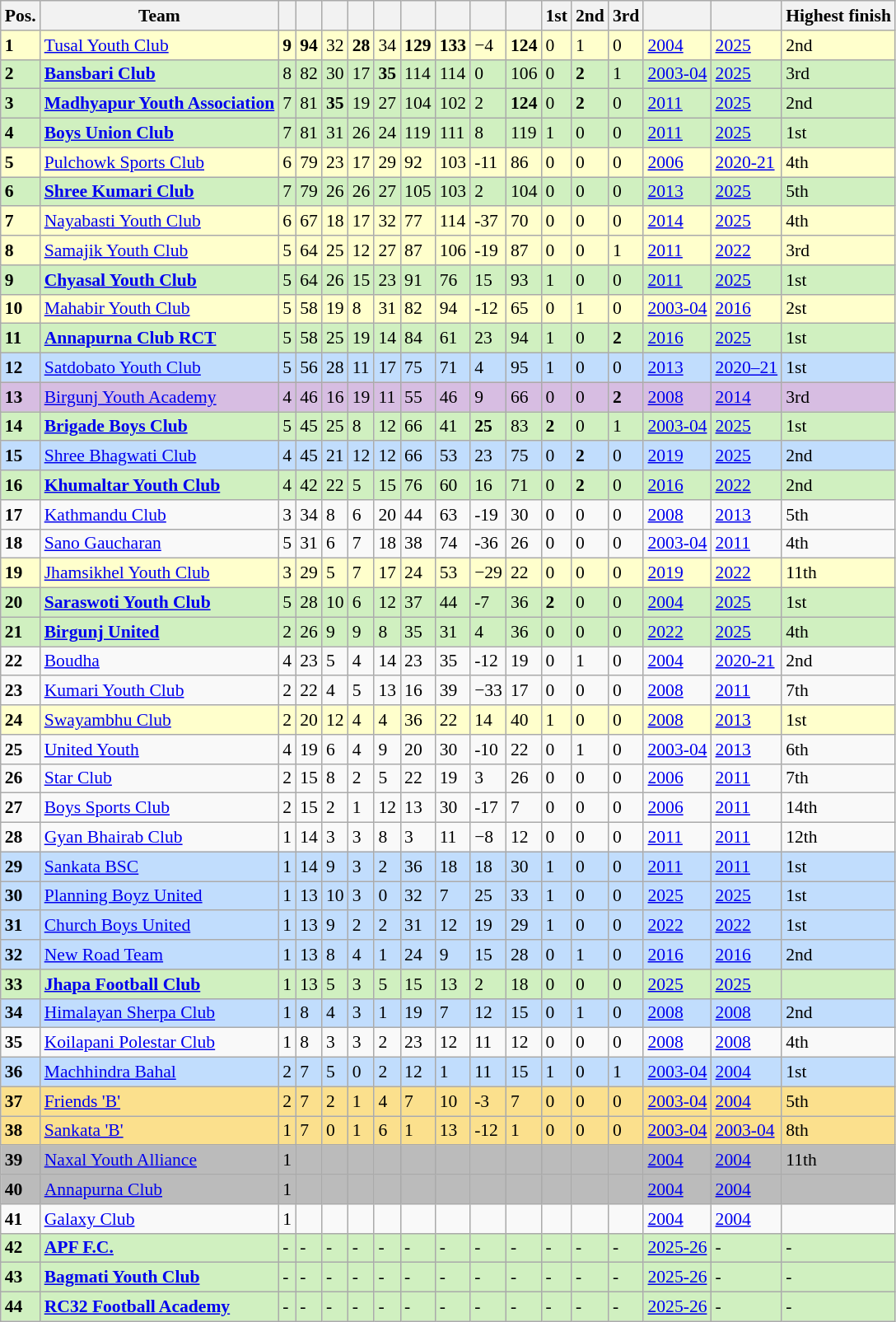<table class="wikitable sortable" style="text-align:left; font-size:90%;">
<tr>
<th>Pos.</th>
<th>Team</th>
<th></th>
<th></th>
<th></th>
<th></th>
<th></th>
<th></th>
<th></th>
<th></th>
<th></th>
<th>1st</th>
<th>2nd</th>
<th>3rd</th>
<th></th>
<th></th>
<th>Highest finish</th>
</tr>
<tr style="width:10px; background:#ffffcc;">
<td><strong>1</strong></td>
<td><a href='#'>Tusal Youth Club</a></td>
<td><strong>9</strong></td>
<td><strong>94</strong></td>
<td>32</td>
<td><strong>28</strong></td>
<td>34</td>
<td><strong>129</strong></td>
<td><strong>133</strong></td>
<td>−4</td>
<td><strong>124</strong></td>
<td>0</td>
<td>1</td>
<td>0</td>
<td><a href='#'>2004</a></td>
<td><a href='#'>2025</a></td>
<td>2nd</td>
</tr>
<tr style="width:10px; background:#D0F0C0;">
<td><strong>2</strong></td>
<td><strong><a href='#'>Bansbari Club</a></strong></td>
<td>8</td>
<td>82</td>
<td>30</td>
<td>17</td>
<td><strong>35</strong></td>
<td>114</td>
<td>114</td>
<td>0</td>
<td>106</td>
<td>0</td>
<td><strong>2</strong></td>
<td>1</td>
<td><a href='#'>2003-04</a></td>
<td><a href='#'>2025</a></td>
<td>3rd</td>
</tr>
<tr style="width:10px; background:#D0F0C0;">
<td><strong>3</strong></td>
<td><strong><a href='#'>Madhyapur Youth Association</a></strong></td>
<td>7</td>
<td>81</td>
<td><strong>35</strong></td>
<td>19</td>
<td>27</td>
<td>104</td>
<td>102</td>
<td>2</td>
<td><strong>124</strong></td>
<td>0</td>
<td><strong>2</strong></td>
<td>0</td>
<td><a href='#'>2011</a></td>
<td><a href='#'>2025</a></td>
<td>2nd</td>
</tr>
<tr style="width:10px; background:#D0F0C0;">
<td><strong>4</strong></td>
<td><strong><a href='#'>Boys Union Club</a></strong></td>
<td>7</td>
<td>81</td>
<td>31</td>
<td>26</td>
<td>24</td>
<td>119</td>
<td>111</td>
<td>8</td>
<td>119</td>
<td>1</td>
<td>0</td>
<td>0</td>
<td><a href='#'>2011</a></td>
<td><a href='#'>2025</a></td>
<td>1st</td>
</tr>
<tr style="width:10px; background:#ffffcc;">
<td><strong>5</strong></td>
<td><a href='#'>Pulchowk Sports Club</a></td>
<td>6</td>
<td>79</td>
<td>23</td>
<td>17</td>
<td>29</td>
<td>92</td>
<td>103</td>
<td>-11</td>
<td>86</td>
<td>0</td>
<td>0</td>
<td>0</td>
<td><a href='#'>2006</a></td>
<td><a href='#'>2020-21</a></td>
<td>4th</td>
</tr>
<tr style="width:10px; background:#D0F0C0;">
<td><strong>6</strong></td>
<td><strong><a href='#'>Shree Kumari Club</a></strong></td>
<td>7</td>
<td>79</td>
<td>26</td>
<td>26</td>
<td>27</td>
<td>105</td>
<td>103</td>
<td>2</td>
<td>104</td>
<td>0</td>
<td>0</td>
<td>0</td>
<td><a href='#'>2013</a></td>
<td><a href='#'>2025</a></td>
<td>5th</td>
</tr>
<tr style="width:10px; background:#ffffcc;">
<td><strong>7</strong></td>
<td><a href='#'>Nayabasti Youth Club</a></td>
<td>6</td>
<td>67</td>
<td>18</td>
<td>17</td>
<td>32</td>
<td>77</td>
<td>114</td>
<td>-37</td>
<td>70</td>
<td>0</td>
<td>0</td>
<td>0</td>
<td><a href='#'>2014</a></td>
<td><a href='#'>2025</a></td>
<td>4th</td>
</tr>
<tr style="width:10px; background:#ffffcc;">
<td><strong>8</strong></td>
<td><a href='#'>Samajik Youth Club</a></td>
<td>5</td>
<td>64</td>
<td>25</td>
<td>12</td>
<td>27</td>
<td>87</td>
<td>106</td>
<td>-19</td>
<td>87</td>
<td>0</td>
<td>0</td>
<td>1</td>
<td><a href='#'>2011</a></td>
<td><a href='#'>2022</a></td>
<td>3rd</td>
</tr>
<tr style="width:10px; background:#D0F0C0;">
<td><strong>9</strong></td>
<td><strong><a href='#'>Chyasal Youth Club</a></strong></td>
<td>5</td>
<td>64</td>
<td>26</td>
<td>15</td>
<td>23</td>
<td>91</td>
<td>76</td>
<td>15</td>
<td>93</td>
<td>1</td>
<td>0</td>
<td>0</td>
<td><a href='#'>2011</a></td>
<td><a href='#'>2025</a></td>
<td>1st</td>
</tr>
<tr style="width:10px; background:#ffffcc;">
<td><strong>10</strong></td>
<td><a href='#'>Mahabir Youth Club</a></td>
<td>5</td>
<td>58</td>
<td>19</td>
<td>8</td>
<td>31</td>
<td>82</td>
<td>94</td>
<td>-12</td>
<td>65</td>
<td>0</td>
<td>1</td>
<td>0</td>
<td><a href='#'>2003-04</a></td>
<td><a href='#'>2016</a></td>
<td>2st</td>
</tr>
<tr style="width:10px; background:#D0F0C0;">
<td><strong>11</strong></td>
<td><strong><a href='#'>Annapurna Club RCT</a></strong></td>
<td>5</td>
<td>58</td>
<td>25</td>
<td>19</td>
<td>14</td>
<td>84</td>
<td>61</td>
<td>23</td>
<td>94</td>
<td>1</td>
<td>0</td>
<td><strong>2</strong></td>
<td><a href='#'>2016</a></td>
<td><a href='#'>2025</a></td>
<td>1st</td>
</tr>
<tr style="width:10px; background:#c1ddfd;">
<td><strong>12</strong></td>
<td><a href='#'>Satdobato Youth Club</a></td>
<td>5</td>
<td>56</td>
<td>28</td>
<td>11</td>
<td>17</td>
<td>75</td>
<td>71</td>
<td>4</td>
<td>95</td>
<td>1</td>
<td>0</td>
<td>0</td>
<td><a href='#'>2013</a></td>
<td><a href='#'>2020–21</a></td>
<td>1st</td>
</tr>
<tr style="width:10px; background:#D7BDE2;">
<td><strong>13</strong></td>
<td><a href='#'>Birgunj Youth Academy</a></td>
<td>4</td>
<td>46</td>
<td>16</td>
<td>19</td>
<td>11</td>
<td>55</td>
<td>46</td>
<td>9</td>
<td>66</td>
<td>0</td>
<td>0</td>
<td><strong>2</strong></td>
<td><a href='#'>2008</a></td>
<td><a href='#'>2014</a></td>
<td>3rd</td>
</tr>
<tr style="width:10px; background:#D0F0C0;">
<td><strong>14</strong></td>
<td><strong><a href='#'>Brigade Boys Club</a></strong></td>
<td>5</td>
<td>45</td>
<td>25</td>
<td>8</td>
<td>12</td>
<td>66</td>
<td>41</td>
<td><strong>25</strong></td>
<td>83</td>
<td><strong>2 </strong></td>
<td>0</td>
<td>1</td>
<td><a href='#'>2003-04</a></td>
<td><a href='#'>2025</a></td>
<td>1st</td>
</tr>
<tr style="width:10px; background:#c1ddfd;">
<td><strong>15</strong></td>
<td><a href='#'>Shree Bhagwati Club</a></td>
<td>4</td>
<td>45</td>
<td>21</td>
<td>12</td>
<td>12</td>
<td>66</td>
<td>53</td>
<td>23</td>
<td>75</td>
<td>0</td>
<td><strong>2</strong></td>
<td>0</td>
<td><a href='#'>2019</a></td>
<td><a href='#'>2025</a></td>
<td>2nd</td>
</tr>
<tr style="width:10px; background:#D0F0C0;">
<td><strong>16</strong></td>
<td><strong><a href='#'>Khumaltar Youth Club</a></strong></td>
<td>4</td>
<td>42</td>
<td>22</td>
<td>5</td>
<td>15</td>
<td>76</td>
<td>60</td>
<td>16</td>
<td>71</td>
<td>0</td>
<td><strong>2</strong></td>
<td>0</td>
<td><a href='#'>2016</a></td>
<td><a href='#'>2022</a></td>
<td>2nd</td>
</tr>
<tr>
<td><strong>17</strong></td>
<td><a href='#'>Kathmandu Club</a></td>
<td>3</td>
<td>34</td>
<td>8</td>
<td>6</td>
<td>20</td>
<td>44</td>
<td>63</td>
<td>-19</td>
<td>30</td>
<td>0</td>
<td>0</td>
<td>0</td>
<td><a href='#'>2008</a></td>
<td><a href='#'>2013</a></td>
<td>5th</td>
</tr>
<tr>
<td><strong>18</strong></td>
<td><a href='#'>Sano Gaucharan</a></td>
<td>5</td>
<td>31</td>
<td>6</td>
<td>7</td>
<td>18</td>
<td>38</td>
<td>74</td>
<td>-36</td>
<td>26</td>
<td>0</td>
<td>0</td>
<td>0</td>
<td><a href='#'>2003-04</a></td>
<td><a href='#'>2011</a></td>
<td>4th</td>
</tr>
<tr style="width:10px; background:#ffffcc;">
<td><strong>19</strong></td>
<td><a href='#'>Jhamsikhel Youth Club</a></td>
<td>3</td>
<td>29</td>
<td>5</td>
<td>7</td>
<td>17</td>
<td>24</td>
<td>53</td>
<td>−29</td>
<td>22</td>
<td>0</td>
<td>0</td>
<td>0</td>
<td><a href='#'>2019</a></td>
<td><a href='#'>2022</a></td>
<td>11th</td>
</tr>
<tr style="width:10px; background:#D0F0C0;">
<td><strong>20</strong></td>
<td><strong><a href='#'>Saraswoti Youth Club</a></strong></td>
<td>5</td>
<td>28</td>
<td>10</td>
<td>6</td>
<td>12</td>
<td>37</td>
<td>44</td>
<td>-7</td>
<td>36</td>
<td><strong>2</strong></td>
<td>0</td>
<td>0</td>
<td><a href='#'>2004</a></td>
<td><a href='#'>2025</a></td>
<td>1st</td>
</tr>
<tr style="width:10px; background:#D0F0C0;">
<td><strong>21</strong></td>
<td><strong><a href='#'>Birgunj United</a></strong></td>
<td>2</td>
<td>26</td>
<td>9</td>
<td>9</td>
<td>8</td>
<td>35</td>
<td>31</td>
<td>4</td>
<td>36</td>
<td>0</td>
<td>0</td>
<td>0</td>
<td><a href='#'>2022</a></td>
<td><a href='#'>2025</a></td>
<td>4th</td>
</tr>
<tr>
<td><strong>22</strong></td>
<td><a href='#'>Boudha</a></td>
<td>4</td>
<td>23</td>
<td>5</td>
<td>4</td>
<td>14</td>
<td>23</td>
<td>35</td>
<td>-12</td>
<td>19</td>
<td>0</td>
<td>1</td>
<td>0</td>
<td><a href='#'>2004</a></td>
<td><a href='#'>2020-21</a></td>
<td>2nd</td>
</tr>
<tr>
<td><strong>23</strong></td>
<td><a href='#'>Kumari Youth Club</a></td>
<td>2</td>
<td>22</td>
<td>4</td>
<td>5</td>
<td>13</td>
<td>16</td>
<td>39</td>
<td>−33</td>
<td>17</td>
<td>0</td>
<td>0</td>
<td>0</td>
<td><a href='#'>2008</a></td>
<td><a href='#'>2011</a></td>
<td>7th</td>
</tr>
<tr style="width:10px; background:#ffffcc;">
<td><strong>24</strong></td>
<td><a href='#'>Swayambhu Club</a></td>
<td>2</td>
<td>20</td>
<td>12</td>
<td>4</td>
<td>4</td>
<td>36</td>
<td>22</td>
<td>14</td>
<td>40</td>
<td>1</td>
<td>0</td>
<td>0</td>
<td><a href='#'>2008</a></td>
<td><a href='#'>2013</a></td>
<td>1st</td>
</tr>
<tr>
<td><strong>25</strong></td>
<td><a href='#'>United Youth</a></td>
<td>4</td>
<td>19</td>
<td>6</td>
<td>4</td>
<td>9</td>
<td>20</td>
<td>30</td>
<td>-10</td>
<td>22</td>
<td>0</td>
<td>1</td>
<td>0</td>
<td><a href='#'>2003-04</a></td>
<td><a href='#'>2013</a></td>
<td>6th</td>
</tr>
<tr>
<td><strong>26</strong></td>
<td><a href='#'>Star Club</a></td>
<td>2</td>
<td>15</td>
<td>8</td>
<td>2</td>
<td>5</td>
<td>22</td>
<td>19</td>
<td>3</td>
<td>26</td>
<td>0</td>
<td>0</td>
<td>0</td>
<td><a href='#'>2006</a></td>
<td><a href='#'>2011</a></td>
<td>7th</td>
</tr>
<tr>
<td><strong>27</strong></td>
<td><a href='#'>Boys Sports Club</a></td>
<td>2</td>
<td>15</td>
<td>2</td>
<td>1</td>
<td>12</td>
<td>13</td>
<td>30</td>
<td>-17</td>
<td>7</td>
<td>0</td>
<td>0</td>
<td>0</td>
<td><a href='#'>2006</a></td>
<td><a href='#'>2011</a></td>
<td>14th</td>
</tr>
<tr>
<td><strong>28</strong></td>
<td><a href='#'>Gyan Bhairab Club</a></td>
<td>1</td>
<td>14</td>
<td>3</td>
<td>3</td>
<td>8</td>
<td>3</td>
<td>11</td>
<td>−8</td>
<td>12</td>
<td>0</td>
<td>0</td>
<td>0</td>
<td><a href='#'>2011</a></td>
<td><a href='#'>2011</a></td>
<td>12th</td>
</tr>
<tr style="width:10px; background:#c1ddfd;">
<td><strong>29</strong></td>
<td><a href='#'>Sankata BSC</a></td>
<td>1</td>
<td>14</td>
<td>9</td>
<td>3</td>
<td>2</td>
<td>36</td>
<td>18</td>
<td>18</td>
<td>30</td>
<td>1</td>
<td>0</td>
<td>0</td>
<td><a href='#'>2011</a></td>
<td><a href='#'>2011</a></td>
<td>1st</td>
</tr>
<tr style="width:10px; background:#c1ddfd;">
<td><strong>30</strong></td>
<td><a href='#'>Planning Boyz United</a></td>
<td>1</td>
<td>13</td>
<td>10</td>
<td>3</td>
<td>0</td>
<td>32</td>
<td>7</td>
<td>25</td>
<td>33</td>
<td>1</td>
<td>0</td>
<td>0</td>
<td><a href='#'>2025</a></td>
<td><a href='#'>2025</a></td>
<td>1st</td>
</tr>
<tr style="width:10px; background:#c1ddfd;">
<td><strong>31</strong></td>
<td><a href='#'>Church Boys United</a></td>
<td>1</td>
<td>13</td>
<td>9</td>
<td>2</td>
<td>2</td>
<td>31</td>
<td>12</td>
<td>19</td>
<td>29</td>
<td>1</td>
<td>0</td>
<td>0</td>
<td><a href='#'>2022</a></td>
<td><a href='#'>2022</a></td>
<td>1st</td>
</tr>
<tr style="width:10px; background:#c1ddfd;">
<td><strong>32</strong></td>
<td><a href='#'>New Road Team</a></td>
<td>1</td>
<td>13</td>
<td>8</td>
<td>4</td>
<td>1</td>
<td>24</td>
<td>9</td>
<td>15</td>
<td>28</td>
<td>0</td>
<td>1</td>
<td>0</td>
<td><a href='#'>2016</a></td>
<td><a href='#'>2016</a></td>
<td>2nd</td>
</tr>
<tr style="width:10px; background:#D0F0C0;">
<td><strong>33</strong></td>
<td><strong><a href='#'>Jhapa Football Club</a></strong></td>
<td>1</td>
<td>13</td>
<td>5</td>
<td>3</td>
<td>5</td>
<td>15</td>
<td>13</td>
<td>2</td>
<td>18</td>
<td>0</td>
<td>0</td>
<td>0</td>
<td><a href='#'>2025</a></td>
<td><a href='#'>2025</a></td>
<td></td>
</tr>
<tr style="width:10px; background:#c1ddfd;">
<td><strong>34</strong></td>
<td><a href='#'>Himalayan Sherpa Club</a></td>
<td>1</td>
<td>8</td>
<td>4</td>
<td>3</td>
<td>1</td>
<td>19</td>
<td>7</td>
<td>12</td>
<td>15</td>
<td>0</td>
<td>1</td>
<td>0</td>
<td><a href='#'>2008</a></td>
<td><a href='#'>2008</a></td>
<td>2nd</td>
</tr>
<tr>
<td><strong>35</strong></td>
<td><a href='#'>Koilapani Polestar Club</a></td>
<td>1</td>
<td>8</td>
<td>3</td>
<td>3</td>
<td>2</td>
<td>23</td>
<td>12</td>
<td>11</td>
<td>12</td>
<td>0</td>
<td>0</td>
<td>0</td>
<td><a href='#'>2008</a></td>
<td><a href='#'>2008</a></td>
<td>4th</td>
</tr>
<tr style="width:10px; background:#c1ddfd;">
<td><strong>36</strong></td>
<td><a href='#'>Machhindra Bahal</a></td>
<td>2</td>
<td>7</td>
<td>5</td>
<td>0</td>
<td>2</td>
<td>12</td>
<td>1</td>
<td>11</td>
<td>15</td>
<td>1</td>
<td>0</td>
<td>1</td>
<td><a href='#'>2003-04</a></td>
<td><a href='#'>2004</a></td>
<td>1st</td>
</tr>
<tr style="width:10px; background:#FBE08D;">
<td><strong>37</strong></td>
<td><a href='#'>Friends 'B'</a></td>
<td>2</td>
<td>7</td>
<td>2</td>
<td>1</td>
<td>4</td>
<td>7</td>
<td>10</td>
<td>-3</td>
<td>7</td>
<td>0</td>
<td>0</td>
<td>0</td>
<td><a href='#'>2003-04</a></td>
<td><a href='#'>2004</a></td>
<td>5th</td>
</tr>
<tr style="width:10px; background:#FBE08D;">
<td><strong>38</strong></td>
<td><a href='#'>Sankata 'B'</a></td>
<td>1</td>
<td>7</td>
<td>0</td>
<td>1</td>
<td>6</td>
<td>1</td>
<td>13</td>
<td>-12</td>
<td>1</td>
<td>0</td>
<td>0</td>
<td>0</td>
<td><a href='#'>2003-04</a></td>
<td><a href='#'>2003-04</a></td>
<td>8th</td>
</tr>
<tr style="width:10px; background:#bbb;">
<td><strong>39</strong></td>
<td><a href='#'>Naxal Youth Alliance</a></td>
<td>1</td>
<td></td>
<td></td>
<td></td>
<td></td>
<td></td>
<td></td>
<td></td>
<td></td>
<td></td>
<td></td>
<td></td>
<td><a href='#'>2004</a></td>
<td><a href='#'>2004</a></td>
<td>11th</td>
</tr>
<tr style="width:10px; background:#bbb;">
<td><strong>40</strong></td>
<td><a href='#'>Annapurna Club</a></td>
<td>1</td>
<td></td>
<td></td>
<td></td>
<td></td>
<td></td>
<td></td>
<td></td>
<td></td>
<td></td>
<td></td>
<td></td>
<td><a href='#'>2004</a></td>
<td><a href='#'>2004</a></td>
<td></td>
</tr>
<tr>
<td><strong>41</strong></td>
<td><a href='#'>Galaxy Club</a></td>
<td>1</td>
<td></td>
<td></td>
<td></td>
<td></td>
<td></td>
<td></td>
<td></td>
<td></td>
<td></td>
<td></td>
<td></td>
<td><a href='#'>2004</a></td>
<td><a href='#'>2004</a></td>
<td></td>
</tr>
<tr style="width:10px; background:#D0F0C0;">
<td><strong>42</strong></td>
<td><strong><a href='#'>APF F.C.</a></strong></td>
<td>-</td>
<td>-</td>
<td>-</td>
<td>-</td>
<td>-</td>
<td>-</td>
<td>-</td>
<td>-</td>
<td>-</td>
<td>-</td>
<td>-</td>
<td>-</td>
<td><a href='#'>2025-26</a></td>
<td>-</td>
<td>-</td>
</tr>
<tr style="width:10px; background:#D0F0C0;">
<td><strong>43</strong></td>
<td><strong><a href='#'>Bagmati Youth Club</a></strong></td>
<td>-</td>
<td>-</td>
<td>-</td>
<td>-</td>
<td>-</td>
<td>-</td>
<td>-</td>
<td>-</td>
<td>-</td>
<td>-</td>
<td>-</td>
<td>-</td>
<td><a href='#'>2025-26</a></td>
<td>-</td>
<td>-</td>
</tr>
<tr style="width:10px; background:#D0F0C0;">
<td><strong>44</strong></td>
<td><strong><a href='#'>RC32 Football Academy</a></strong></td>
<td>-</td>
<td>-</td>
<td>-</td>
<td>-</td>
<td>-</td>
<td>-</td>
<td>-</td>
<td>-</td>
<td>-</td>
<td>-</td>
<td>-</td>
<td>-</td>
<td><a href='#'>2025-26</a></td>
<td>-</td>
<td>-</td>
</tr>
</table>
